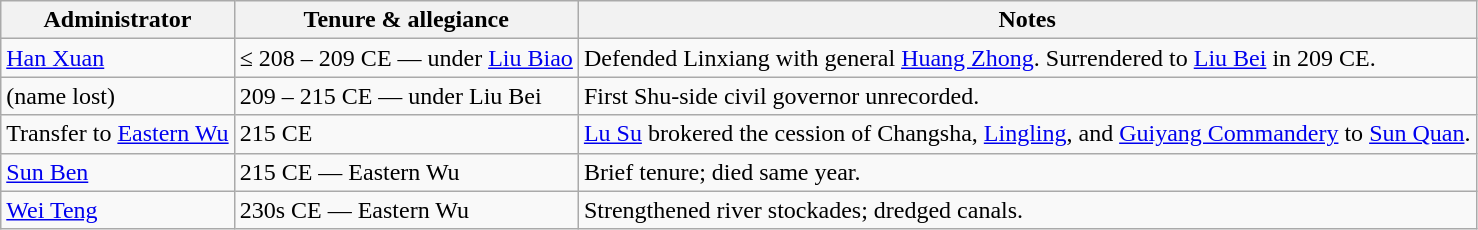<table class="wikitable">
<tr>
<th>Administrator</th>
<th>Tenure & allegiance</th>
<th>Notes</th>
</tr>
<tr>
<td><a href='#'>Han Xuan</a></td>
<td>≤ 208 – 209 CE — under <a href='#'>Liu Biao</a></td>
<td>Defended Linxiang with general <a href='#'>Huang Zhong</a>.  Surrendered to <a href='#'>Liu Bei</a> in 209 CE.</td>
</tr>
<tr>
<td>(name lost)</td>
<td>209 – 215 CE — under Liu Bei</td>
<td>First Shu-side civil governor unrecorded.</td>
</tr>
<tr>
<td>Transfer to <a href='#'>Eastern Wu</a></td>
<td>215 CE</td>
<td><a href='#'>Lu Su</a> brokered the cession of Changsha, <a href='#'>Lingling</a>, and <a href='#'>Guiyang Commandery</a> to <a href='#'>Sun Quan</a>.</td>
</tr>
<tr>
<td><a href='#'>Sun Ben</a></td>
<td>215 CE — Eastern Wu</td>
<td>Brief tenure; died same year.</td>
</tr>
<tr>
<td><a href='#'>Wei Teng</a></td>
<td>230s CE — Eastern Wu</td>
<td>Strengthened river stockades; dredged canals.</td>
</tr>
</table>
